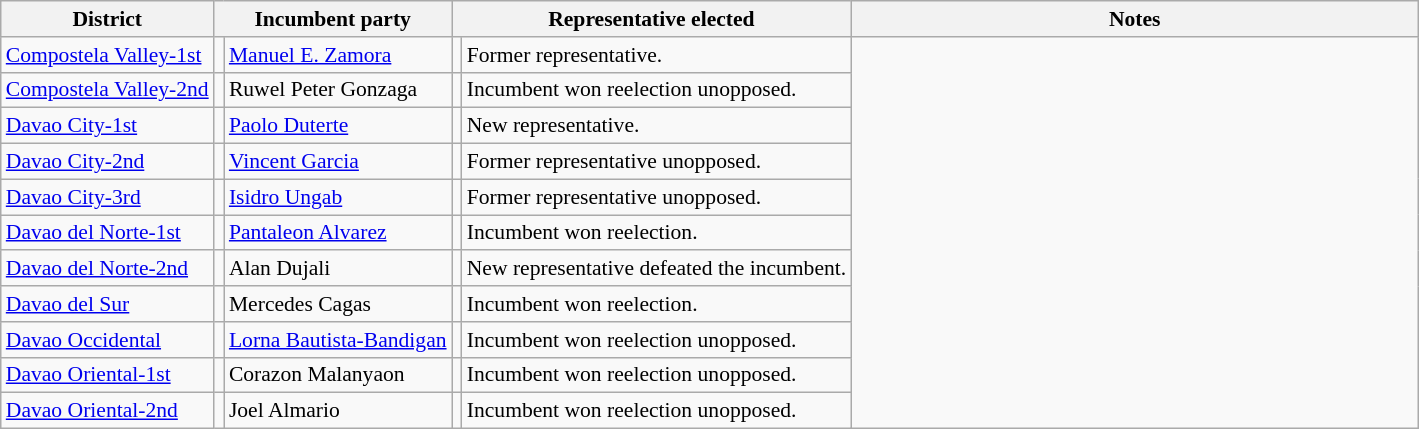<table class=wikitable style="font-size:90%;">
<tr>
<th>District</th>
<th colspan=2>Incumbent party</th>
<th colspan=3>Representative elected</th>
<th width=40%>Notes</th>
</tr>
<tr>
<td><a href='#'>Compostela Valley-1st</a></td>
<td></td>
<td><a href='#'>Manuel E. Zamora</a></td>
<td></td>
<td>Former representative.</td>
</tr>
<tr>
<td><a href='#'>Compostela Valley-2nd</a></td>
<td></td>
<td>Ruwel Peter Gonzaga</td>
<td></td>
<td>Incumbent won reelection unopposed.</td>
</tr>
<tr>
<td><a href='#'>Davao City-1st</a></td>
<td></td>
<td><a href='#'>Paolo Duterte</a></td>
<td></td>
<td>New representative.</td>
</tr>
<tr>
<td><a href='#'>Davao City-2nd</a></td>
<td></td>
<td><a href='#'>Vincent Garcia</a></td>
<td></td>
<td>Former representative unopposed.</td>
</tr>
<tr>
<td><a href='#'>Davao City-3rd</a></td>
<td></td>
<td><a href='#'>Isidro Ungab</a></td>
<td></td>
<td>Former representative unopposed.</td>
</tr>
<tr>
<td><a href='#'>Davao del Norte-1st</a></td>
<td></td>
<td><a href='#'>Pantaleon Alvarez</a></td>
<td></td>
<td>Incumbent won reelection.</td>
</tr>
<tr>
<td><a href='#'>Davao del Norte-2nd</a></td>
<td></td>
<td>Alan Dujali</td>
<td></td>
<td>New representative defeated the incumbent.</td>
</tr>
<tr>
<td><a href='#'>Davao del Sur</a></td>
<td></td>
<td>Mercedes Cagas</td>
<td></td>
<td>Incumbent won reelection.</td>
</tr>
<tr>
<td><a href='#'>Davao Occidental</a></td>
<td></td>
<td><a href='#'>Lorna Bautista-Bandigan</a></td>
<td></td>
<td>Incumbent won reelection unopposed.</td>
</tr>
<tr>
<td><a href='#'>Davao Oriental-1st</a></td>
<td></td>
<td>Corazon Malanyaon</td>
<td></td>
<td>Incumbent won reelection unopposed.</td>
</tr>
<tr>
<td><a href='#'>Davao Oriental-2nd</a></td>
<td></td>
<td>Joel Almario</td>
<td></td>
<td>Incumbent won reelection unopposed.</td>
</tr>
</table>
